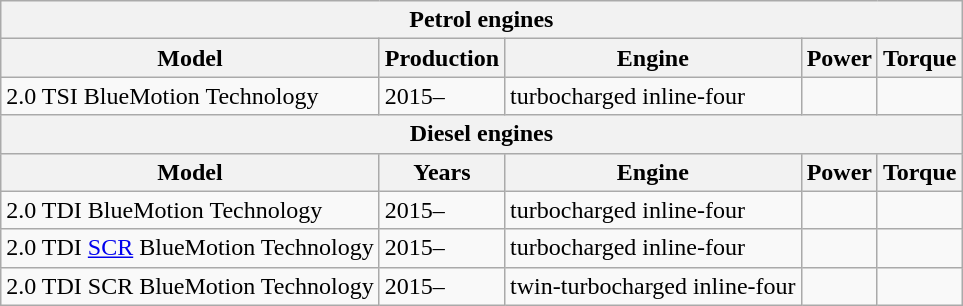<table class="wikitable sortable collapsible">
<tr>
<th colspan="5" style="text-align:center">Petrol engines</th>
</tr>
<tr>
<th>Model</th>
<th>Production</th>
<th>Engine</th>
<th>Power</th>
<th>Torque</th>
</tr>
<tr>
<td>2.0 TSI BlueMotion Technology</td>
<td>2015–</td>
<td> turbocharged inline-four</td>
<td></td>
<td></td>
</tr>
<tr>
<th colspan="5" style="text-align:center">Diesel engines</th>
</tr>
<tr>
<th>Model</th>
<th>Years</th>
<th>Engine</th>
<th>Power</th>
<th>Torque</th>
</tr>
<tr>
<td>2.0 TDI BlueMotion Technology</td>
<td>2015–</td>
<td> turbocharged inline-four</td>
<td></td>
<td></td>
</tr>
<tr>
<td>2.0 TDI <a href='#'>SCR</a> BlueMotion Technology</td>
<td>2015–</td>
<td> turbocharged inline-four</td>
<td></td>
<td></td>
</tr>
<tr>
<td>2.0 TDI SCR BlueMotion Technology</td>
<td>2015–</td>
<td> twin-turbocharged inline-four</td>
<td></td>
<td></td>
</tr>
</table>
